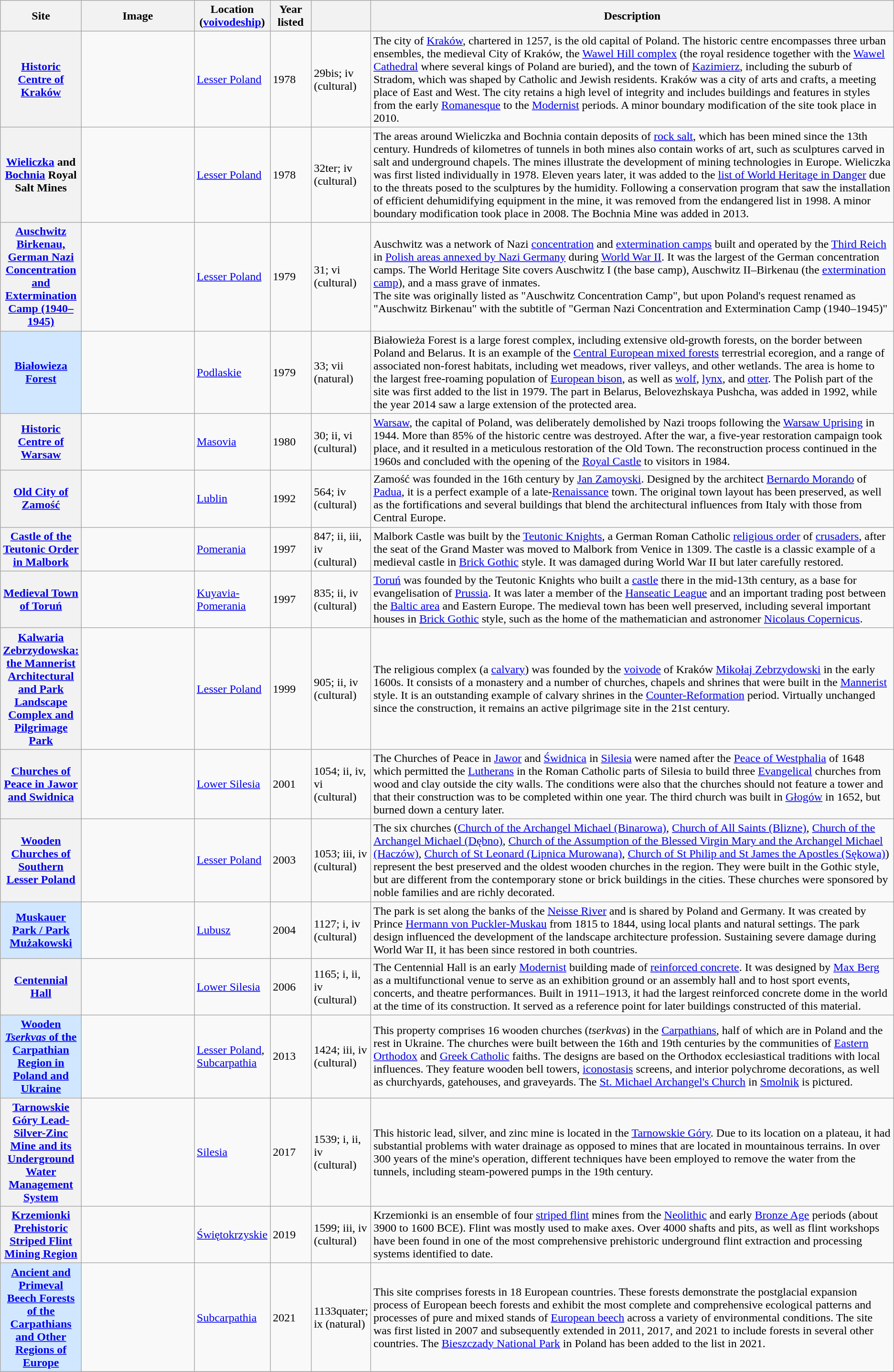<table class="wikitable sortable plainrowheaders">
<tr>
<th style="width:100px;" scope="col">Site</th>
<th class="unsortable"  style="width:150px;" scope="col">Image</th>
<th style="width:80px;" scope="col">Location (<a href='#'>voivodeship</a>)</th>
<th style="width:50px;" scope="col">Year listed</th>
<th style="width:60px;" scope="col" data-sort-type="number"></th>
<th scope="col" class="unsortable">Description</th>
</tr>
<tr>
<th scope="row"><a href='#'>Historic Centre of Kraków</a></th>
<td></td>
<td><a href='#'>Lesser Poland</a></td>
<td>1978</td>
<td>29bis; iv (cultural)</td>
<td>The city of <a href='#'>Kraków</a>, chartered in 1257, is the old capital of Poland. The historic centre encompasses three urban ensembles, the medieval City of Kraków, the <a href='#'>Wawel Hill complex</a> (the royal residence together with the <a href='#'>Wawel Cathedral</a> where several kings of Poland are buried), and the town of <a href='#'>Kazimierz</a>, including the suburb of Stradom, which was shaped by Catholic and Jewish residents. Kraków was a city of arts and crafts, a meeting place of East and West. The city retains a high level of integrity and includes buildings and features in styles from the early <a href='#'>Romanesque</a> to the <a href='#'>Modernist</a> periods. A minor boundary modification of the site took place in 2010.</td>
</tr>
<tr>
<th scope="row"><a href='#'>Wieliczka</a> and <a href='#'>Bochnia</a> Royal Salt Mines</th>
<td></td>
<td><a href='#'>Lesser Poland</a></td>
<td>1978</td>
<td>32ter; iv (cultural)</td>
<td>The areas around Wieliczka and Bochnia contain deposits of <a href='#'>rock salt</a>, which has been mined since the 13th century. Hundreds of kilometres of tunnels in both mines also contain works of art, such as sculptures carved in salt and underground chapels. The mines illustrate the development of mining technologies in Europe. Wieliczka was first listed individually in 1978. Eleven years later, it was added to the <a href='#'>list of World Heritage in Danger</a> due to the threats posed to the sculptures by the humidity. Following a conservation program that saw the installation of efficient dehumidifying equipment in the mine, it was removed from the endangered list in 1998. A minor boundary modification took place in 2008. The Bochnia Mine was added in 2013.</td>
</tr>
<tr>
<th scope="row"><a href='#'>Auschwitz Birkenau, German Nazi Concentration and Extermination Camp (1940–1945)</a></th>
<td></td>
<td><a href='#'>Lesser Poland</a></td>
<td>1979</td>
<td>31; vi (cultural)</td>
<td>Auschwitz was a network of Nazi <a href='#'>concentration</a> and <a href='#'>extermination camps</a> built and operated by the <a href='#'>Third Reich</a> in <a href='#'>Polish areas annexed by Nazi Germany</a> during <a href='#'>World War II</a>. It was the largest of the German concentration camps. The World Heritage Site covers Auschwitz I (the base camp), Auschwitz II–Birkenau (the <a href='#'>extermination camp</a>), and a mass grave of inmates.<br>The site was originally listed as "Auschwitz Concentration Camp", but upon Poland's request renamed as "Auschwitz Birkenau" with the subtitle of "German Nazi Concentration and Extermination Camp (1940–1945)"</td>
</tr>
<tr>
<th scope="row" style="background:#D0E7FF;"><a href='#'>Białowieza Forest</a></th>
<td></td>
<td><a href='#'>Podlaskie</a></td>
<td>1979</td>
<td>33; vii (natural)</td>
<td>Białowieża Forest is a large forest complex, including extensive old-growth forests, on the border between Poland and Belarus. It is an example of the <a href='#'>Central European mixed forests</a> terrestrial ecoregion, and a range of associated non-forest habitats, including wet meadows, river valleys, and other wetlands. The area is home to the largest free-roaming population of <a href='#'>European bison</a>, as well as <a href='#'>wolf</a>, <a href='#'>lynx</a>, and <a href='#'>otter</a>. The Polish part of the site was first added to the list in 1979. The part in Belarus, Belovezhskaya Pushcha, was added in 1992, while the year 2014 saw a large extension of the protected area.</td>
</tr>
<tr>
<th scope="row"><a href='#'>Historic Centre of Warsaw</a></th>
<td></td>
<td><a href='#'>Masovia</a></td>
<td>1980</td>
<td>30; ii, vi (cultural)</td>
<td><a href='#'>Warsaw</a>, the capital of Poland, was deliberately demolished by Nazi troops following the <a href='#'>Warsaw Uprising</a> in 1944. More than 85% of the historic centre was destroyed. After the war, a five-year restoration campaign took place, and it resulted in a meticulous restoration of the Old Town. The reconstruction process continued in the 1960s and concluded with the opening of the <a href='#'>Royal Castle</a> to visitors in 1984.</td>
</tr>
<tr>
<th scope="row"><a href='#'>Old City of Zamość</a></th>
<td></td>
<td><a href='#'>Lublin</a></td>
<td>1992</td>
<td>564; iv (cultural)</td>
<td>Zamość was founded in the 16th century by <a href='#'>Jan Zamoyski</a>. Designed by the architect <a href='#'>Bernardo Morando</a> of <a href='#'>Padua</a>, it is a perfect example of a late-<a href='#'>Renaissance</a> town. The original town layout has been preserved, as well as the fortifications and several buildings that blend the architectural influences from Italy with those from Central Europe.</td>
</tr>
<tr>
<th scope="row"><a href='#'>Castle of the Teutonic Order in Malbork</a></th>
<td></td>
<td><a href='#'>Pomerania</a></td>
<td>1997</td>
<td>847; ii, iii, iv (cultural)</td>
<td>Malbork Castle was built by the <a href='#'>Teutonic Knights</a>, a German Roman Catholic <a href='#'>religious order</a> of <a href='#'>crusaders</a>, after the seat of the Grand Master was moved to Malbork from Venice in 1309. The castle is a classic example of a medieval castle in <a href='#'>Brick Gothic</a> style. It was damaged during World War II but later carefully restored.</td>
</tr>
<tr>
<th scope="row"><a href='#'>Medieval Town of Toruń</a></th>
<td></td>
<td><a href='#'>Kuyavia-Pomerania</a></td>
<td>1997</td>
<td>835; ii, iv (cultural)</td>
<td><a href='#'>Toruń</a> was founded by the Teutonic Knights who built a <a href='#'>castle</a> there in the mid-13th century, as a base for evangelisation of <a href='#'>Prussia</a>. It was later a member of the <a href='#'>Hanseatic League</a> and an important trading post between the <a href='#'>Baltic area</a> and Eastern Europe. The medieval town has been well preserved, including several important houses in <a href='#'>Brick Gothic</a> style, such as the home of the mathematician and astronomer <a href='#'>Nicolaus Copernicus</a>.</td>
</tr>
<tr>
<th scope="row"><a href='#'>Kalwaria Zebrzydowska: the Mannerist Architectural and Park Landscape Complex and Pilgrimage Park</a></th>
<td></td>
<td><a href='#'>Lesser Poland</a></td>
<td>1999</td>
<td>905; ii, iv (cultural)</td>
<td>The religious complex (a <a href='#'>calvary</a>) was founded by the <a href='#'>voivode</a> of Kraków <a href='#'>Mikołaj Zebrzydowski</a> in the early 1600s. It consists of a monastery and a number of churches, chapels and shrines that were built in the <a href='#'>Mannerist</a> style. It is an outstanding example of calvary shrines in the <a href='#'>Counter-Reformation</a> period. Virtually unchanged since the construction, it remains an active pilgrimage site in the 21st century.</td>
</tr>
<tr>
<th scope="row"><a href='#'>Churches of Peace in Jawor and Swidnica</a></th>
<td></td>
<td><a href='#'>Lower Silesia</a></td>
<td>2001</td>
<td>1054; ii, iv, vi (cultural)</td>
<td>The Churches of Peace in <a href='#'>Jawor</a> and <a href='#'>Świdnica</a> in <a href='#'>Silesia</a> were named after the <a href='#'>Peace of Westphalia</a> of 1648 which permitted the <a href='#'>Lutherans</a> in the Roman Catholic parts of Silesia to build three <a href='#'>Evangelical</a> churches from wood and clay outside the city walls. The conditions were also that the churches should not feature a tower and that their construction was to be completed within one year. The third church was built in <a href='#'>Głogów</a> in 1652, but burned down a century later.</td>
</tr>
<tr>
<th scope="row"><a href='#'>Wooden Churches of Southern Lesser Poland</a></th>
<td></td>
<td><a href='#'>Lesser Poland</a></td>
<td>2003</td>
<td>1053; iii, iv (cultural)</td>
<td>The six churches (<a href='#'>Church of the Archangel Michael (Binarowa)</a>, <a href='#'>Church of All Saints (Blizne)</a>, <a href='#'>Church of the Archangel Michael (Dębno)</a>, <a href='#'>Church of the Assumption of the Blessed Virgin Mary and the Archangel Michael (Haczów)</a>, <a href='#'>Church of St Leonard (Lipnica Murowana)</a>, <a href='#'>Church of St Philip and St James the Apostles (Sękowa)</a>) represent the best preserved and the oldest wooden churches in the region. They were built in the Gothic style, but are different from the contemporary stone or brick buildings in the cities. These churches were sponsored by noble families and are richly decorated.</td>
</tr>
<tr>
<th scope="row" style="background:#D0E7FF;"><a href='#'>Muskauer Park / Park Mużakowski</a></th>
<td></td>
<td><a href='#'>Lubusz</a></td>
<td>2004</td>
<td>1127; i, iv (cultural)</td>
<td>The park is set along the banks of the <a href='#'>Neisse River</a> and is shared by Poland and Germany. It was created by Prince <a href='#'>Hermann von Puckler-Muskau</a> from 1815 to 1844, using local plants and natural settings. The park design influenced the development of the landscape architecture profession. Sustaining severe damage during World War II, it has been since restored in both countries.</td>
</tr>
<tr>
<th scope="row"><a href='#'>Centennial Hall</a></th>
<td></td>
<td><a href='#'>Lower Silesia</a></td>
<td>2006</td>
<td>1165; i, ii, iv (cultural)</td>
<td>The Centennial Hall is an early <a href='#'>Modernist</a> building made of <a href='#'>reinforced concrete</a>. It was designed by <a href='#'>Max Berg</a> as a multifunctional venue to serve as an exhibition ground or an assembly hall and to host sport events, concerts, and theatre performances. Built in 1911–1913, it had the largest reinforced concrete dome in the world at the time of its construction. It served as a reference point for later buildings constructed of this material.</td>
</tr>
<tr>
<th scope="row" style="background:#D0E7FF;"><a href='#'>Wooden <em>Tserkvas</em> of the Carpathian Region in Poland and Ukraine</a></th>
<td></td>
<td><a href='#'>Lesser Poland</a>, <a href='#'>Subcarpathia</a></td>
<td>2013</td>
<td>1424; iii, iv (cultural)</td>
<td>This property comprises 16 wooden churches (<em>tserkvas</em>) in the <a href='#'>Carpathians</a>, half of which are in Poland and the rest in Ukraine. The churches were built between the 16th and 19th centuries by the communities of <a href='#'>Eastern Orthodox</a> and <a href='#'>Greek Catholic</a> faiths. The designs are based on the Orthodox ecclesiastical traditions with local influences. They feature wooden bell towers, <a href='#'>iconostasis</a> screens, and interior polychrome decorations, as well as churchyards, gatehouses, and graveyards. The <a href='#'>St. Michael Archangel's Church</a> in <a href='#'>Smolnik</a> is pictured.</td>
</tr>
<tr>
<th scope="row"><a href='#'>Tarnowskie Góry Lead-Silver-Zinc Mine and its Underground Water Management System</a></th>
<td></td>
<td><a href='#'>Silesia</a></td>
<td>2017</td>
<td>1539; i, ii, iv (cultural)</td>
<td>This historic lead, silver, and zinc mine is located in the <a href='#'>Tarnowskie Góry</a>. Due to its location on a plateau, it had substantial problems with water drainage as opposed to mines that are located in mountainous terrains. In over 300 years of the mine's operation, different techniques have been employed to remove the water from the tunnels, including steam-powered pumps in the 19th century.</td>
</tr>
<tr>
<th scope="row"><a href='#'>Krzemionki Prehistoric Striped Flint Mining Region</a></th>
<td></td>
<td><a href='#'>Świętokrzyskie</a></td>
<td>2019</td>
<td>1599; iii, iv (cultural)</td>
<td>Krzemionki is an ensemble of four <a href='#'>striped flint</a> mines from the <a href='#'>Neolithic</a> and early <a href='#'>Bronze Age</a> periods (about 3900 to 1600 BCE). Flint was mostly used to make axes. Over 4000 shafts and pits, as well as flint workshops have been found in one of the most comprehensive prehistoric underground flint extraction and processing systems identified to date.</td>
</tr>
<tr>
<th scope="row" style="background:#D0E7FF;"><a href='#'>Ancient and Primeval Beech Forests of the Carpathians and Other Regions of Europe</a></th>
<td></td>
<td><a href='#'>Subcarpathia</a></td>
<td>2021</td>
<td>1133quater; ix (natural)</td>
<td>This site comprises forests in 18 European countries. These forests demonstrate the postglacial expansion process of European beech forests and exhibit the most complete and comprehensive ecological patterns and processes of pure and mixed stands of <a href='#'>European beech</a> across a variety of environmental conditions. The site was first listed in 2007 and subsequently extended in 2011, 2017, and 2021 to include forests in several other countries. The <a href='#'>Bieszczady National Park</a> in Poland has been added to the list in 2021.</td>
</tr>
<tr>
</tr>
</table>
